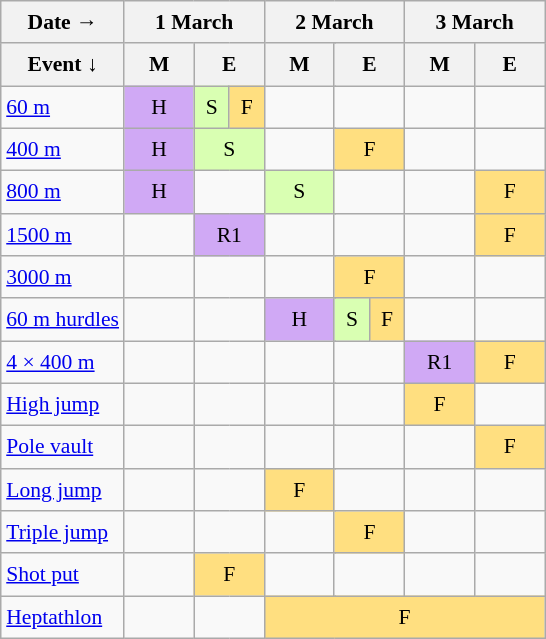<table class="wikitable mw-datatable" style="margin:0.5em auto; font-size:90%; line-height:1.5em;">
<tr align=center>
<th>Date →</th>
<th width=80px colspan=4>1 March</th>
<th width=80px colspan=4>2 March</th>
<th width=80px colspan=4>3 March</th>
</tr>
<tr>
<th>Event ↓</th>
<th width=40px colspan=2>M</th>
<th width=40px colspan=2>E</th>
<th width=40px colspan=2>M</th>
<th width=40px colspan=2>E</th>
<th width=40px colspan=2>M</th>
<th width=40px colspan=2>E</th>
</tr>
<tr align=center>
<td align=left><a href='#'>60 m</a></td>
<td bgcolor="#D0A9F5" colspan=2>H</td>
<td bgcolor="#D9FFB2">S</td>
<td bgcolor="#FFDF80">F</td>
<td colspan=2></td>
<td colspan=2></td>
<td colspan=2></td>
<td colspan=2></td>
</tr>
<tr align=center>
<td align=left><a href='#'>400 m</a></td>
<td bgcolor="#D0A9F5" colspan=2>H</td>
<td bgcolor="#D9FFB2" colspan=2>S</td>
<td colspan=2></td>
<td bgcolor="#FFDF80" colspan=2>F</td>
<td colspan=2></td>
<td colspan=2></td>
</tr>
<tr align=center>
<td align=left><a href='#'>800 m</a></td>
<td bgcolor="#D0A9F5" colspan=2>H</td>
<td colspan=2></td>
<td bgcolor="#D9FFB2" colspan=2>S</td>
<td colspan=2></td>
<td colspan=2></td>
<td bgcolor="#FFDF80" colspan=2>F</td>
</tr>
<tr align=center>
<td align=left><a href='#'>1500 m</a></td>
<td colspan=2></td>
<td bgcolor="#D0A9F5" colspan=2>R1</td>
<td colspan=2></td>
<td colspan=2></td>
<td colspan=2></td>
<td bgcolor="#FFDF80" colspan=2>F</td>
</tr>
<tr align=center>
<td align=left><a href='#'>3000 m</a></td>
<td colspan=2></td>
<td colspan=2></td>
<td colspan=2></td>
<td bgcolor="#FFDF80" colspan=2>F</td>
<td colspan=2></td>
<td colspan=2></td>
</tr>
<tr align=center>
<td align=left><a href='#'>60 m hurdles</a></td>
<td colspan=2></td>
<td colspan=2></td>
<td bgcolor="#D0A9F5" colspan=2>H</td>
<td bgcolor="#D9FFB2">S</td>
<td bgcolor="#FFDF80">F</td>
<td colspan=2></td>
<td colspan=2></td>
</tr>
<tr align=center>
<td align=left><a href='#'>4 × 400 m</a></td>
<td colspan=2></td>
<td colspan=2></td>
<td colspan=2></td>
<td colspan=2></td>
<td bgcolor="#D0A9F5" colspan=2>R1</td>
<td bgcolor="#FFDF80" colspan=2>F</td>
</tr>
<tr align=center>
<td align=left><a href='#'>High jump</a></td>
<td colspan=2></td>
<td colspan=2></td>
<td colspan=2></td>
<td colspan=2></td>
<td bgcolor="#FFDF80" colspan=2>F</td>
<td colspan=2></td>
</tr>
<tr align=center>
<td align=left><a href='#'>Pole vault</a></td>
<td colspan=2></td>
<td colspan=2></td>
<td colspan=2></td>
<td colspan=2></td>
<td colspan=2></td>
<td bgcolor="#FFDF80" colspan=2>F</td>
</tr>
<tr align=center>
<td align=left><a href='#'>Long jump</a></td>
<td colspan=2></td>
<td colspan=2></td>
<td bgcolor="#FFDF80" colspan=2>F</td>
<td colspan=2></td>
<td colspan=2></td>
<td colspan=2></td>
</tr>
<tr align=center>
<td align=left><a href='#'>Triple jump</a></td>
<td colspan=2></td>
<td colspan=2></td>
<td colspan=2></td>
<td bgcolor="#FFDF80" colspan=2>F</td>
<td colspan=2></td>
<td colspan=2></td>
</tr>
<tr align=center>
<td align=left><a href='#'>Shot put</a></td>
<td colspan=2></td>
<td bgcolor="#FFDF80" colspan=2>F</td>
<td colspan=2></td>
<td colspan=2></td>
<td colspan=2></td>
<td colspan=2></td>
</tr>
<tr align=center>
<td align=left><a href='#'>Heptathlon</a></td>
<td colspan=2></td>
<td colspan=2></td>
<td bgcolor="#FFDF80" colspan=8>F</td>
</tr>
</table>
